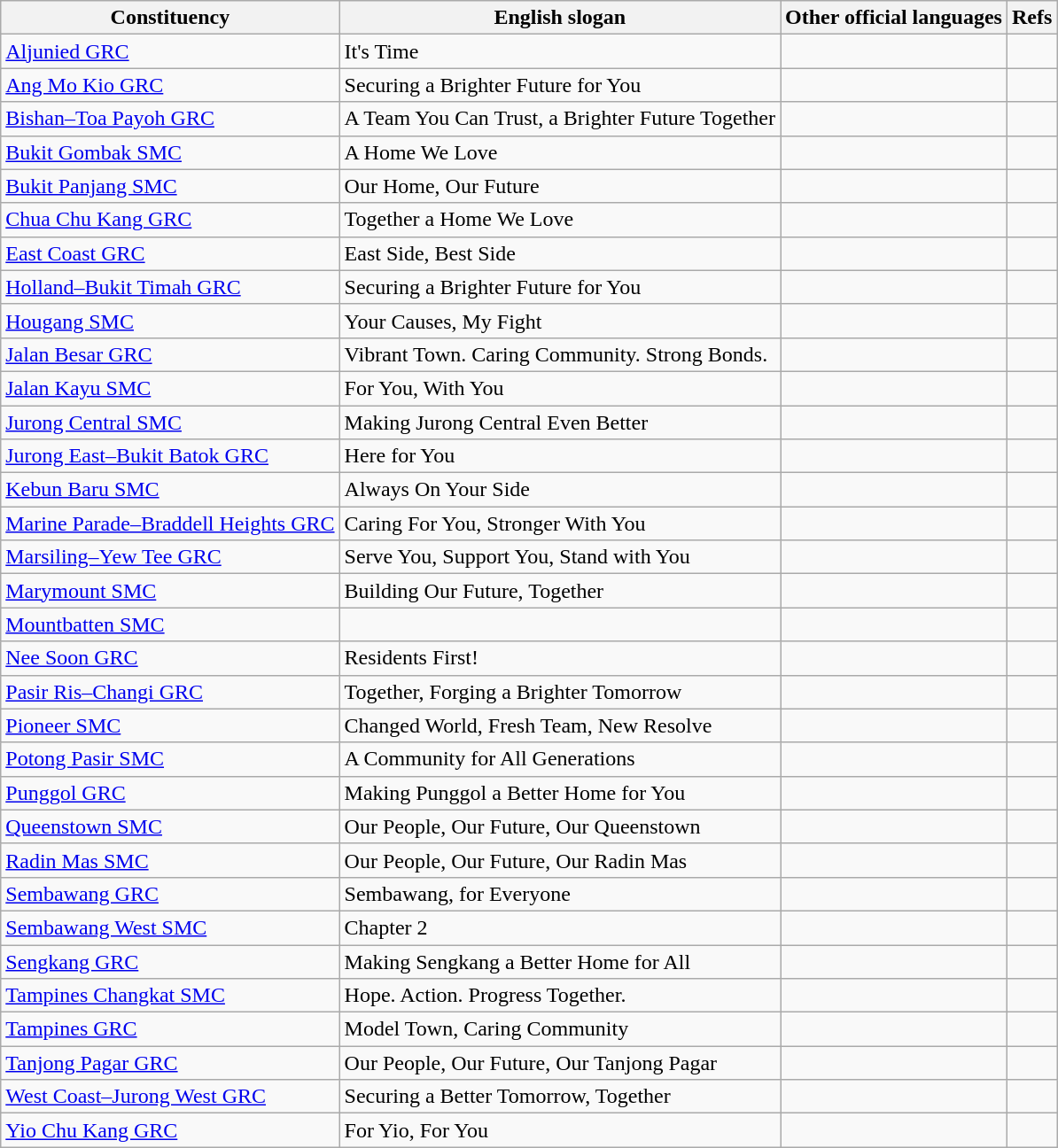<table class="wikitable mw-collapsible">
<tr>
<th>Constituency</th>
<th>English slogan</th>
<th>Other official languages</th>
<th>Refs</th>
</tr>
<tr>
<td><a href='#'>Aljunied GRC</a></td>
<td>It's Time</td>
<td></td>
<td></td>
</tr>
<tr>
<td><a href='#'>Ang Mo Kio GRC</a></td>
<td>Securing a Brighter Future for You</td>
<td></td>
<td></td>
</tr>
<tr>
<td><a href='#'>Bishan–Toa Payoh GRC</a></td>
<td>A Team You Can Trust, a Brighter Future Together</td>
<td></td>
<td></td>
</tr>
<tr>
<td><a href='#'>Bukit Gombak SMC</a></td>
<td>A Home We Love</td>
<td></td>
<td></td>
</tr>
<tr>
<td><a href='#'>Bukit Panjang SMC</a></td>
<td>Our Home, Our Future</td>
<td></td>
<td></td>
</tr>
<tr>
<td><a href='#'>Chua Chu Kang GRC</a></td>
<td>Together a Home We Love</td>
<td></td>
<td></td>
</tr>
<tr>
<td><a href='#'>East Coast GRC</a></td>
<td>East Side, Best Side</td>
<td></td>
<td></td>
</tr>
<tr>
<td><a href='#'>Holland–Bukit Timah GRC</a></td>
<td>Securing a Brighter Future for You</td>
<td></td>
<td></td>
</tr>
<tr>
<td><a href='#'>Hougang SMC</a></td>
<td>Your Causes, My Fight</td>
<td></td>
<td></td>
</tr>
<tr>
<td><a href='#'>Jalan Besar GRC</a></td>
<td>Vibrant Town. Caring Community. Strong Bonds.</td>
<td></td>
<td></td>
</tr>
<tr>
<td><a href='#'>Jalan Kayu SMC</a></td>
<td>For You, With You</td>
<td></td>
<td></td>
</tr>
<tr>
<td><a href='#'>Jurong Central SMC</a></td>
<td>Making Jurong Central Even Better</td>
<td></td>
<td></td>
</tr>
<tr>
<td><a href='#'>Jurong East–Bukit Batok GRC</a></td>
<td>Here for You</td>
<td></td>
<td></td>
</tr>
<tr>
<td><a href='#'>Kebun Baru SMC</a></td>
<td>Always On Your Side</td>
<td></td>
<td></td>
</tr>
<tr>
<td><a href='#'>Marine Parade–Braddell Heights GRC</a></td>
<td>Caring For You, Stronger With You</td>
<td></td>
<td></td>
</tr>
<tr>
<td><a href='#'>Marsiling–Yew Tee GRC</a></td>
<td>Serve You, Support You, Stand with You</td>
<td></td>
<td></td>
</tr>
<tr>
<td><a href='#'>Marymount SMC</a></td>
<td>Building Our Future, Together</td>
<td></td>
<td></td>
</tr>
<tr>
<td><a href='#'>Mountbatten SMC</a></td>
<td></td>
<td></td>
<td></td>
</tr>
<tr>
<td><a href='#'>Nee Soon GRC</a></td>
<td>Residents First!</td>
<td></td>
<td></td>
</tr>
<tr>
<td><a href='#'>Pasir Ris–Changi GRC</a></td>
<td>Together, Forging a Brighter Tomorrow</td>
<td></td>
<td></td>
</tr>
<tr>
<td><a href='#'>Pioneer SMC</a></td>
<td>Changed World, Fresh Team, New Resolve</td>
<td></td>
<td></td>
</tr>
<tr>
<td><a href='#'>Potong Pasir SMC</a></td>
<td>A Community for All Generations</td>
<td></td>
<td></td>
</tr>
<tr>
<td><a href='#'>Punggol GRC</a></td>
<td>Making Punggol a Better Home for You</td>
<td></td>
<td></td>
</tr>
<tr>
<td><a href='#'>Queenstown SMC</a></td>
<td>Our People, Our Future, Our Queenstown</td>
<td></td>
<td></td>
</tr>
<tr>
<td><a href='#'>Radin Mas SMC</a></td>
<td>Our People, Our Future, Our Radin Mas</td>
<td></td>
<td></td>
</tr>
<tr>
<td><a href='#'>Sembawang GRC</a></td>
<td>Sembawang, for Everyone</td>
<td></td>
<td></td>
</tr>
<tr>
<td><a href='#'>Sembawang West SMC</a></td>
<td>Chapter 2</td>
<td></td>
<td></td>
</tr>
<tr>
<td><a href='#'>Sengkang GRC</a></td>
<td>Making Sengkang a Better Home for All</td>
<td></td>
<td></td>
</tr>
<tr>
<td><a href='#'>Tampines Changkat SMC</a></td>
<td>Hope. Action. Progress Together.</td>
<td></td>
<td></td>
</tr>
<tr>
<td><a href='#'>Tampines GRC</a></td>
<td>Model Town, Caring Community</td>
<td></td>
<td></td>
</tr>
<tr>
<td><a href='#'>Tanjong Pagar GRC</a></td>
<td>Our People, Our Future, Our Tanjong Pagar</td>
<td></td>
<td></td>
</tr>
<tr>
<td><a href='#'>West Coast–Jurong West GRC</a></td>
<td>Securing a Better Tomorrow, Together</td>
<td></td>
<td></td>
</tr>
<tr>
<td><a href='#'>Yio Chu Kang GRC</a></td>
<td>For Yio, For You</td>
<td></td>
<td></td>
</tr>
</table>
